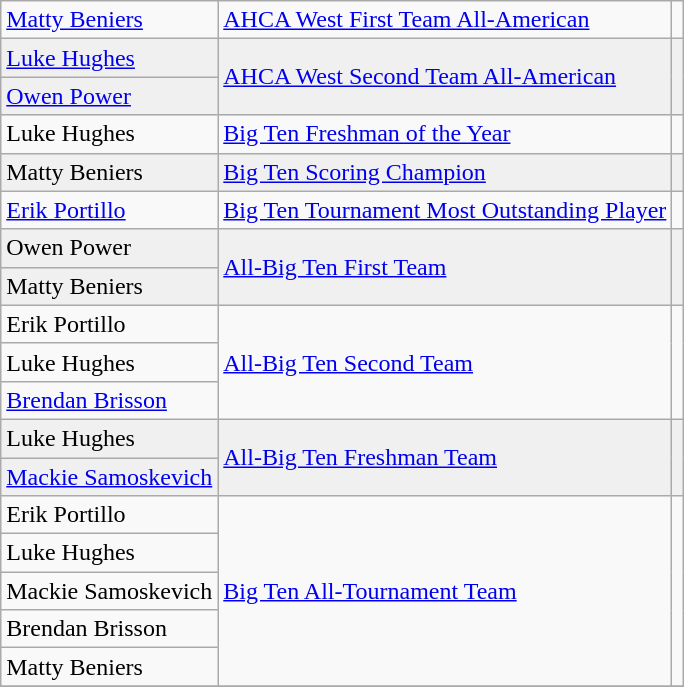<table class="wikitable">
<tr>
<td><a href='#'>Matty Beniers</a></td>
<td rowspan=1><a href='#'>AHCA West First Team All-American</a></td>
<td rowspan=1></td>
</tr>
<tr bgcolor=f0f0f0>
<td><a href='#'>Luke Hughes</a></td>
<td rowspan=2><a href='#'>AHCA West Second Team All-American</a></td>
<td rowspan=2></td>
</tr>
<tr bgcolor=f0f0f0>
<td><a href='#'>Owen Power</a></td>
</tr>
<tr>
<td>Luke Hughes</td>
<td><a href='#'>Big Ten Freshman of the Year</a></td>
<td></td>
</tr>
<tr bgcolor=f0f0f0>
<td>Matty Beniers</td>
<td><a href='#'>Big Ten Scoring Champion</a></td>
<td></td>
</tr>
<tr>
<td><a href='#'>Erik Portillo</a></td>
<td><a href='#'>Big Ten Tournament Most Outstanding Player</a></td>
<td></td>
</tr>
<tr bgcolor=f0f0f0>
<td>Owen Power</td>
<td rowspan=2><a href='#'>All-Big Ten First Team</a></td>
<td rowspan=2></td>
</tr>
<tr bgcolor=f0f0f0>
<td>Matty Beniers</td>
</tr>
<tr>
<td>Erik Portillo</td>
<td rowspan=3><a href='#'>All-Big Ten Second Team</a></td>
<td rowspan=3></td>
</tr>
<tr>
<td>Luke Hughes</td>
</tr>
<tr>
<td><a href='#'>Brendan Brisson</a></td>
</tr>
<tr bgcolor=f0f0f0>
<td>Luke Hughes</td>
<td rowspan=2><a href='#'>All-Big Ten Freshman Team</a></td>
<td rowspan=2></td>
</tr>
<tr bgcolor=f0f0f0>
<td><a href='#'>Mackie Samoskevich</a></td>
</tr>
<tr>
<td>Erik Portillo</td>
<td rowspan=5><a href='#'>Big Ten All-Tournament Team</a></td>
<td rowspan=5></td>
</tr>
<tr>
<td>Luke Hughes</td>
</tr>
<tr>
<td>Mackie Samoskevich</td>
</tr>
<tr>
<td>Brendan Brisson</td>
</tr>
<tr>
<td>Matty Beniers</td>
</tr>
<tr>
</tr>
</table>
